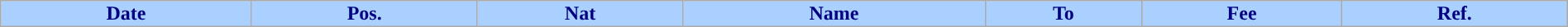<table class="wikitable sortable alternance" style="font-size:100%; text-align:center; line-height:14px; width:100%;">
<tr>
<th style="background:#AAD0FF; color:#000080; ">Date</th>
<th style="background:#AAD0FF; color:#000080; ">Pos.</th>
<th style="background:#AAD0FF; color:#000080; ">Nat</th>
<th style="background:#AAD0FF; color:#000080; ">Name</th>
<th style="background:#AAD0FF; color:#000080; ">To</th>
<th style="background:#AAD0FF; color:#000080; ">Fee</th>
<th style="background:#AAD0FF; color:#000080; ">Ref.</th>
</tr>
</table>
